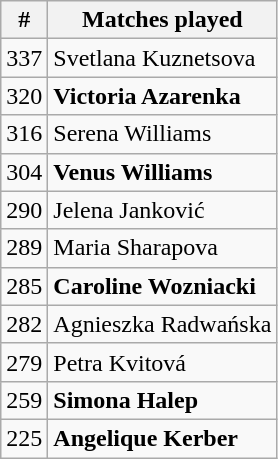<table class=wikitable>
<tr>
<th>#</th>
<th>Matches played</th>
</tr>
<tr>
<td>337</td>
<td> Svetlana Kuznetsova</td>
</tr>
<tr>
<td>320</td>
<td> <strong>Victoria Azarenka</strong></td>
</tr>
<tr>
<td>316</td>
<td> Serena Williams</td>
</tr>
<tr>
<td>304</td>
<td> <strong>Venus Williams</strong></td>
</tr>
<tr>
<td>290</td>
<td> Jelena Janković</td>
</tr>
<tr>
<td>289</td>
<td> Maria Sharapova</td>
</tr>
<tr>
<td>285</td>
<td> <strong>Caroline Wozniacki</strong></td>
</tr>
<tr>
<td>282</td>
<td> Agnieszka Radwańska</td>
</tr>
<tr>
<td>279</td>
<td> Petra Kvitová</td>
</tr>
<tr>
<td>259</td>
<td> <strong>Simona Halep</strong></td>
</tr>
<tr>
<td>225</td>
<td> <strong>Angelique Kerber</strong></td>
</tr>
</table>
